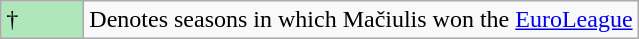<table class="wikitable">
<tr>
<td style="background:#AFE6BA; width:3em;">†</td>
<td>Denotes seasons in which Mačiulis won the <a href='#'>EuroLeague</a></td>
</tr>
</table>
